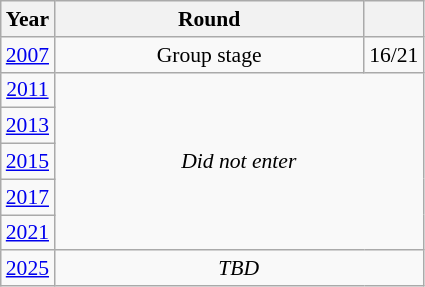<table class="wikitable" style="text-align: center; font-size:90%">
<tr>
<th>Year</th>
<th style="width:200px">Round</th>
<th></th>
</tr>
<tr>
<td><a href='#'>2007</a></td>
<td>Group stage</td>
<td>16/21</td>
</tr>
<tr>
<td><a href='#'>2011</a></td>
<td colspan="2" rowspan="5"><em>Did not enter</em></td>
</tr>
<tr>
<td><a href='#'>2013</a></td>
</tr>
<tr>
<td><a href='#'>2015</a></td>
</tr>
<tr>
<td><a href='#'>2017</a></td>
</tr>
<tr>
<td><a href='#'>2021</a></td>
</tr>
<tr>
<td><a href='#'>2025</a></td>
<td colspan="2"><em>TBD</em></td>
</tr>
</table>
